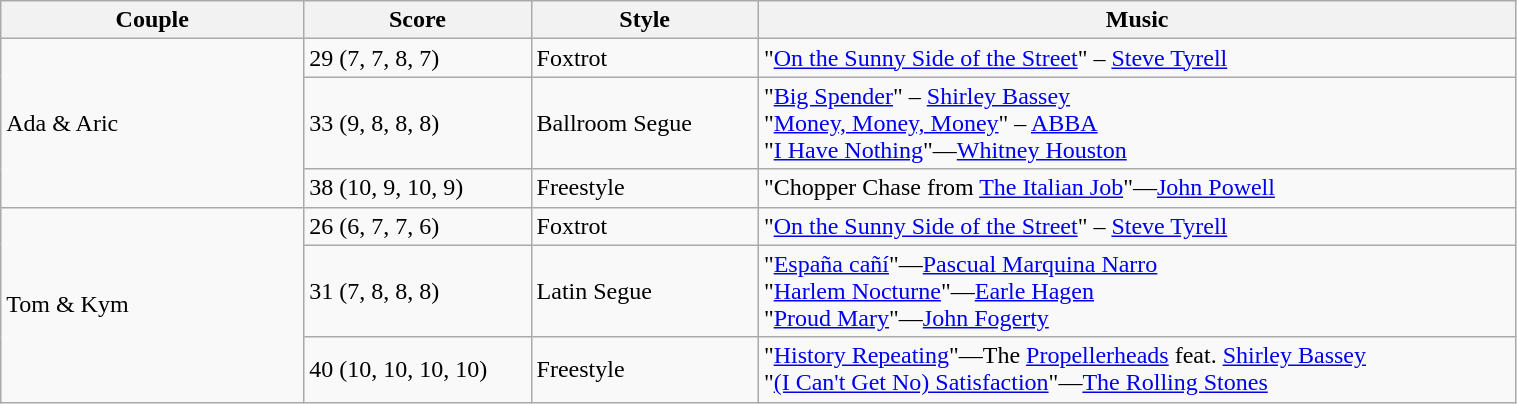<table class="wikitable sortable" style="width:80%;">
<tr>
<th style="width:20%;">Couple</th>
<th style="width:15%;">Score</th>
<th style="width:15%;">Style</th>
<th style="width:60%;">Music</th>
</tr>
<tr>
<td rowspan=3>Ada & Aric</td>
<td>29 (7, 7, 8, 7)</td>
<td>Foxtrot</td>
<td>"<a href='#'>On the Sunny Side of the Street</a>" – <a href='#'>Steve Tyrell</a></td>
</tr>
<tr>
<td>33 (9, 8, 8, 8)</td>
<td>Ballroom Segue</td>
<td>"<a href='#'>Big Spender</a>" – <a href='#'>Shirley Bassey</a><br>"<a href='#'>Money, Money, Money</a>" – <a href='#'>ABBA</a><br>"<a href='#'>I Have Nothing</a>"—<a href='#'>Whitney Houston</a></td>
</tr>
<tr>
<td>38 (10, 9, 10, 9)</td>
<td>Freestyle</td>
<td>"Chopper Chase from <a href='#'>The Italian Job</a>"—<a href='#'>John Powell</a></td>
</tr>
<tr>
<td rowspan=3>Tom & Kym</td>
<td>26 (6, 7, 7, 6)</td>
<td>Foxtrot</td>
<td>"<a href='#'>On the Sunny Side of the Street</a>" – <a href='#'>Steve Tyrell</a></td>
</tr>
<tr>
<td>31 (7, 8, 8, 8)</td>
<td>Latin Segue</td>
<td>"<a href='#'>España cañí</a>"—<a href='#'>Pascual Marquina Narro</a><br>"<a href='#'>Harlem Nocturne</a>"—<a href='#'>Earle Hagen</a><br>"<a href='#'>Proud Mary</a>"—<a href='#'>John Fogerty</a></td>
</tr>
<tr>
<td>40 (10, 10, 10, 10)</td>
<td>Freestyle</td>
<td>"<a href='#'>History Repeating</a>"—The <a href='#'>Propellerheads</a> feat. <a href='#'>Shirley Bassey</a><br>"<a href='#'>(I Can't Get No) Satisfaction</a>"—<a href='#'>The Rolling Stones</a></td>
</tr>
</table>
